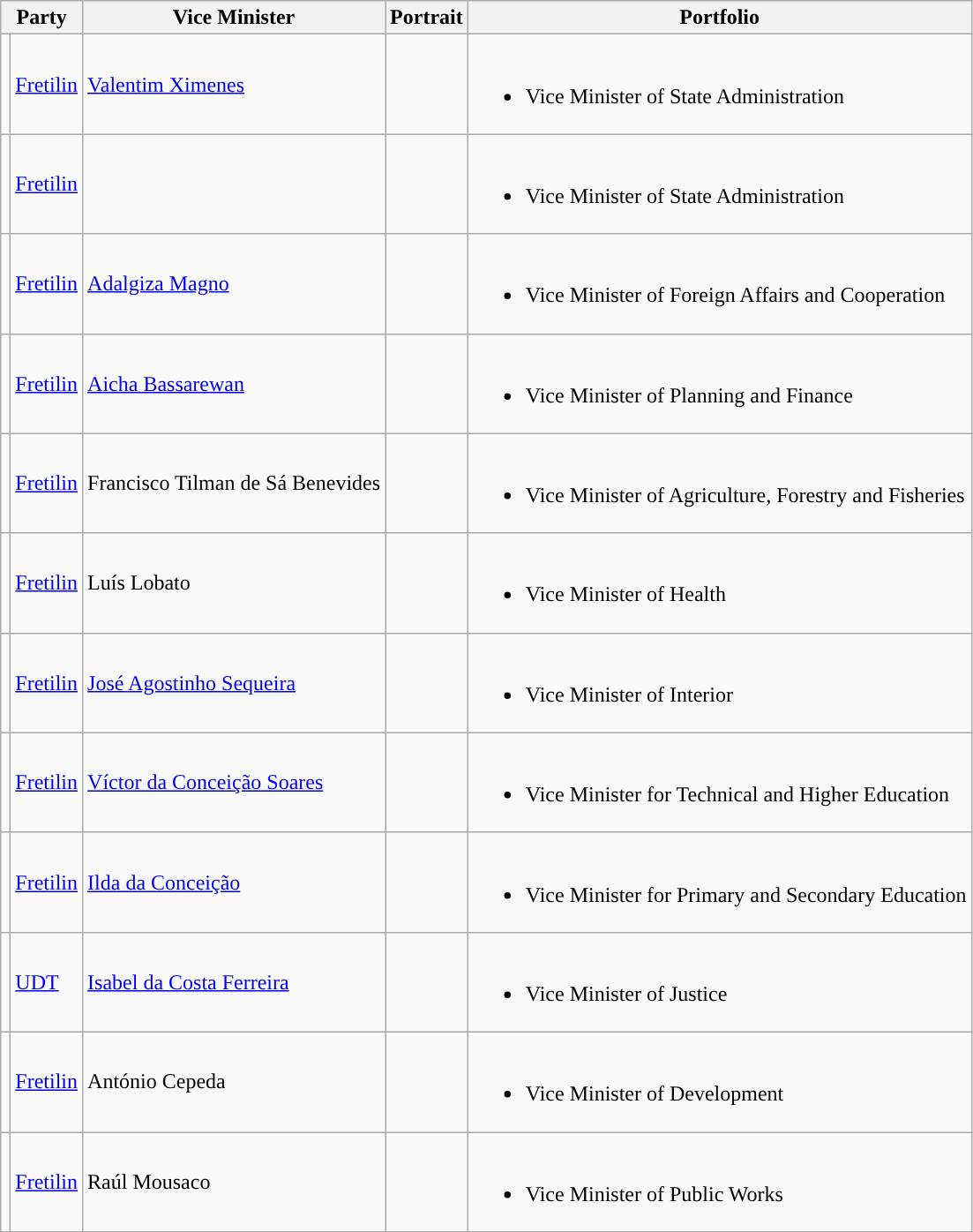<table class="wikitable sortable">
<tr>
<th colspan="2">Party</th>
<th>Vice Minister</th>
<th>Portrait</th>
<th>Portfolio</th>
</tr>
<tr>
<td style="background:"></td>
<td><a href='#'>Fretilin</a></td>
<td><a href='#'>Valentim Ximenes</a></td>
<td></td>
<td><br><ul><li>Vice Minister of State Administration</li></ul></td>
</tr>
<tr>
<td style="background:"></td>
<td><a href='#'>Fretilin</a></td>
<td></td>
<td></td>
<td><br><ul><li>Vice Minister of State Administration</li></ul></td>
</tr>
<tr>
<td style="background:"></td>
<td><a href='#'>Fretilin</a></td>
<td><a href='#'>Adalgiza Magno</a></td>
<td></td>
<td><br><ul><li>Vice Minister of Foreign Affairs and Cooperation</li></ul></td>
</tr>
<tr>
<td style="background:"></td>
<td><a href='#'>Fretilin</a></td>
<td><a href='#'>Aicha Bassarewan</a></td>
<td></td>
<td><br><ul><li>Vice Minister of Planning and Finance</li></ul></td>
</tr>
<tr>
<td style="background:"></td>
<td><a href='#'>Fretilin</a></td>
<td>Francisco Tilman de Sá Benevides</td>
<td></td>
<td><br><ul><li>Vice Minister of Agriculture, Forestry and Fisheries</li></ul></td>
</tr>
<tr>
<td style="background:"></td>
<td><a href='#'>Fretilin</a></td>
<td>Luís Lobato</td>
<td></td>
<td><br><ul><li>Vice Minister of Health</li></ul></td>
</tr>
<tr>
<td style="background:"></td>
<td><a href='#'>Fretilin</a></td>
<td><a href='#'>José Agostinho Sequeira</a></td>
<td></td>
<td><br><ul><li>Vice Minister of Interior</li></ul></td>
</tr>
<tr>
<td style="background:"></td>
<td><a href='#'>Fretilin</a></td>
<td><a href='#'>Víctor da Conceição Soares</a></td>
<td></td>
<td><br><ul><li>Vice Minister for Technical and Higher Education</li></ul></td>
</tr>
<tr>
<td style="background:"></td>
<td><a href='#'>Fretilin</a></td>
<td><a href='#'>Ilda da Conceição</a></td>
<td></td>
<td><br><ul><li>Vice Minister for Primary and Secondary Education</li></ul></td>
</tr>
<tr>
<td style="background:"></td>
<td><a href='#'>UDT</a></td>
<td><a href='#'>Isabel da Costa Ferreira</a></td>
<td></td>
<td><br><ul><li>Vice Minister of Justice</li></ul></td>
</tr>
<tr>
<td style="background:"></td>
<td><a href='#'>Fretilin</a></td>
<td>António Cepeda</td>
<td></td>
<td><br><ul><li>Vice Minister of Development</li></ul></td>
</tr>
<tr>
<td style="background:"></td>
<td><a href='#'>Fretilin</a></td>
<td>Raúl Mousaco</td>
<td></td>
<td><br><ul><li>Vice Minister of Public Works</li></ul></td>
</tr>
</table>
